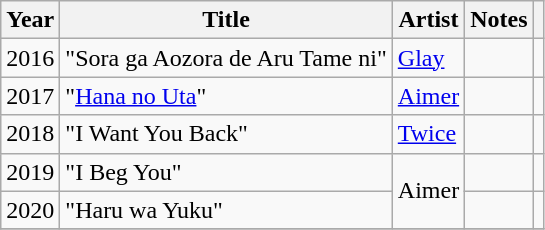<table class="wikitable sortable">
<tr>
<th>Year</th>
<th>Title</th>
<th>Artist</th>
<th>Notes</th>
<th class="unsortable"></th>
</tr>
<tr>
<td>2016</td>
<td>"Sora ga Aozora de Aru Tame ni"</td>
<td><a href='#'>Glay</a></td>
<td></td>
<td></td>
</tr>
<tr>
<td>2017</td>
<td>"<a href='#'>Hana no Uta</a>"</td>
<td><a href='#'>Aimer</a></td>
<td></td>
<td></td>
</tr>
<tr>
<td>2018</td>
<td>"I Want You Back"</td>
<td><a href='#'>Twice</a></td>
<td></td>
<td></td>
</tr>
<tr>
<td>2019</td>
<td>"I Beg You"</td>
<td rowspan="2">Aimer</td>
<td></td>
<td></td>
</tr>
<tr>
<td>2020</td>
<td>"Haru wa Yuku"</td>
<td></td>
<td></td>
</tr>
<tr>
</tr>
</table>
